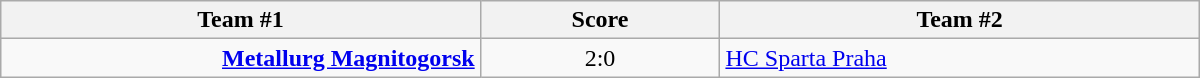<table class="wikitable" style="text-align: center;">
<tr>
<th width=22%>Team #1</th>
<th width=11%>Score</th>
<th width=22%>Team #2</th>
</tr>
<tr>
<td style="text-align: right;"><strong><a href='#'>Metallurg Magnitogorsk</a></strong> </td>
<td>2:0</td>
<td style="text-align: left;"> <a href='#'>HC Sparta Praha</a></td>
</tr>
</table>
